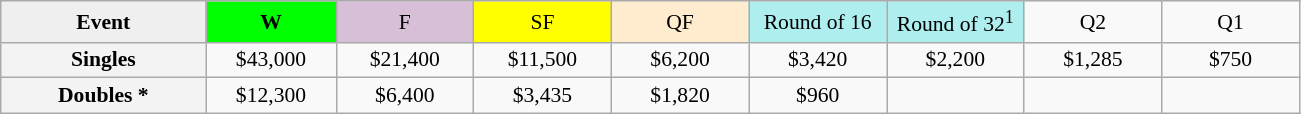<table class=wikitable style=font-size:90%;text-align:center>
<tr>
<td style="width:130px; background:#efefef;"><strong>Event</strong></td>
<td style="width:80px; background:lime;"><strong>W</strong></td>
<td style="width:85px; background:thistle;">F</td>
<td style="width:85px; background:#ff0;">SF</td>
<td style="width:85px; background:#ffebcd;">QF</td>
<td style="width:85px; background:#afeeee;">Round of 16</td>
<td style="width:85px; background:#afeeee;">Round of 32<sup>1</sup></td>
<td width=85>Q2</td>
<td width=85>Q1</td>
</tr>
<tr>
<td style="background:#f3f3f3;"><strong>Singles</strong></td>
<td>$43,000</td>
<td>$21,400</td>
<td>$11,500</td>
<td>$6,200</td>
<td>$3,420</td>
<td>$2,200</td>
<td>$1,285</td>
<td>$750</td>
</tr>
<tr>
<td style="background:#f3f3f3;"><strong>Doubles *</strong></td>
<td>$12,300</td>
<td>$6,400</td>
<td>$3,435</td>
<td>$1,820</td>
<td>$960</td>
<td></td>
<td></td>
<td></td>
</tr>
</table>
